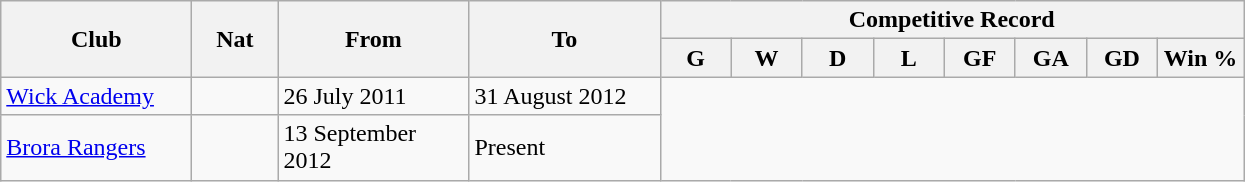<table class=wikitable style=text-align:center>
<tr>
<th rowspan=2 width=120>Club</th>
<th rowspan=2 width=50>Nat</th>
<th rowspan=2 width=120>From</th>
<th rowspan=2 width=120>To</th>
<th colspan=8>Competitive Record</th>
</tr>
<tr>
<th width=40>G</th>
<th width=40>W</th>
<th width=40>D</th>
<th width=40>L</th>
<th width=40>GF</th>
<th width=40>GA</th>
<th width=40>GD</th>
<th width=50>Win %</th>
</tr>
<tr>
<td align=left><a href='#'>Wick Academy</a></td>
<td></td>
<td align=left>26 July 2011</td>
<td align=left>31 August 2012<br></td>
</tr>
<tr>
<td align=left><a href='#'>Brora Rangers</a></td>
<td></td>
<td align=left>13 September 2012</td>
<td align=left>Present<br></td>
</tr>
</table>
